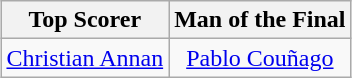<table class="wikitable" style="text-align: center; margin: 0 auto;">
<tr>
<th>Top Scorer</th>
<th>Man of the Final</th>
</tr>
<tr>
<td> <a href='#'>Christian Annan</a></td>
<td> <a href='#'>Pablo Couñago</a></td>
</tr>
</table>
